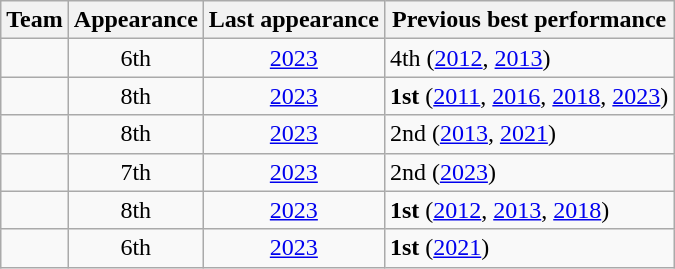<table class="wikitable sortable">
<tr>
<th>Team</th>
<th>Appearance</th>
<th>Last appearance</th>
<th>Previous best performance</th>
</tr>
<tr>
<td></td>
<td align=center>6th</td>
<td align=center><a href='#'>2023</a></td>
<td>4th (<a href='#'>2012</a>, <a href='#'>2013</a>)</td>
</tr>
<tr>
<td></td>
<td align=center>8th</td>
<td align=center><a href='#'>2023</a></td>
<td><strong>1st</strong> (<a href='#'>2011</a>, <a href='#'>2016</a>, <a href='#'>2018</a>, <a href='#'>2023</a>)</td>
</tr>
<tr>
<td></td>
<td align=center>8th</td>
<td align=center><a href='#'>2023</a></td>
<td>2nd (<a href='#'>2013</a>, <a href='#'>2021</a>)</td>
</tr>
<tr>
<td></td>
<td align=center>7th</td>
<td align=center><a href='#'>2023</a></td>
<td>2nd (<a href='#'>2023</a>)</td>
</tr>
<tr>
<td></td>
<td align=center>8th</td>
<td align=center><a href='#'>2023</a></td>
<td><strong>1st</strong> (<a href='#'>2012</a>, <a href='#'>2013</a>, <a href='#'>2018</a>)</td>
</tr>
<tr>
<td></td>
<td align=center>6th</td>
<td align=center><a href='#'>2023</a></td>
<td><strong>1st</strong> (<a href='#'>2021</a>)</td>
</tr>
</table>
